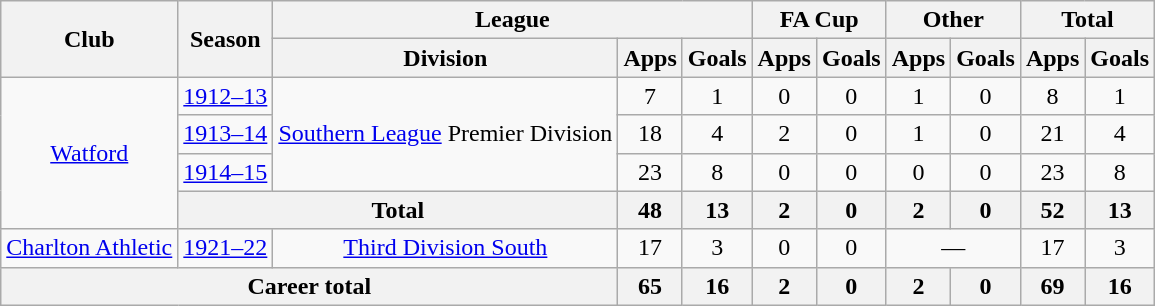<table class="wikitable" style="text-align: center;">
<tr>
<th rowspan="2">Club</th>
<th rowspan="2">Season</th>
<th colspan="3">League</th>
<th colspan="2">FA Cup</th>
<th colspan="2">Other</th>
<th colspan="2">Total</th>
</tr>
<tr>
<th>Division</th>
<th>Apps</th>
<th>Goals</th>
<th>Apps</th>
<th>Goals</th>
<th>Apps</th>
<th>Goals</th>
<th>Apps</th>
<th>Goals</th>
</tr>
<tr>
<td rowspan="4"><a href='#'>Watford</a></td>
<td><a href='#'>1912–13</a></td>
<td rowspan="3"><a href='#'>Southern League</a> Premier Division</td>
<td>7</td>
<td>1</td>
<td>0</td>
<td>0</td>
<td>1</td>
<td>0</td>
<td>8</td>
<td>1</td>
</tr>
<tr>
<td><a href='#'>1913–14</a></td>
<td>18</td>
<td>4</td>
<td>2</td>
<td>0</td>
<td>1</td>
<td>0</td>
<td>21</td>
<td>4</td>
</tr>
<tr>
<td><a href='#'>1914–15</a></td>
<td>23</td>
<td>8</td>
<td>0</td>
<td>0</td>
<td>0</td>
<td>0</td>
<td>23</td>
<td>8</td>
</tr>
<tr>
<th colspan="2">Total</th>
<th>48</th>
<th>13</th>
<th>2</th>
<th>0</th>
<th>2</th>
<th>0</th>
<th>52</th>
<th>13</th>
</tr>
<tr>
<td><a href='#'>Charlton Athletic</a></td>
<td><a href='#'>1921–22</a></td>
<td><a href='#'>Third Division South</a></td>
<td>17</td>
<td>3</td>
<td>0</td>
<td>0</td>
<td colspan="2">―</td>
<td>17</td>
<td>3</td>
</tr>
<tr>
<th colspan="3">Career total</th>
<th>65</th>
<th>16</th>
<th>2</th>
<th>0</th>
<th>2</th>
<th>0</th>
<th>69</th>
<th>16</th>
</tr>
</table>
